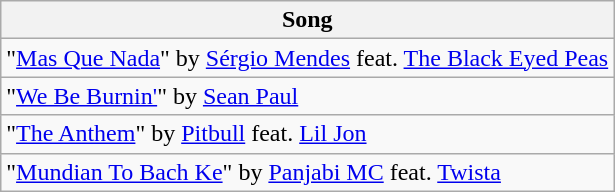<table class="wikitable">
<tr>
<th>Song</th>
</tr>
<tr>
<td>"<a href='#'>Mas Que Nada</a>" by <a href='#'>Sérgio Mendes</a> feat. <a href='#'>The Black Eyed Peas</a></td>
</tr>
<tr>
<td>"<a href='#'>We Be Burnin'</a>" by <a href='#'>Sean Paul</a></td>
</tr>
<tr>
<td>"<a href='#'>The Anthem</a>" by <a href='#'>Pitbull</a> feat. <a href='#'>Lil Jon</a></td>
</tr>
<tr>
<td>"<a href='#'>Mundian To Bach Ke</a>" by <a href='#'>Panjabi MC</a> feat. <a href='#'>Twista</a></td>
</tr>
</table>
